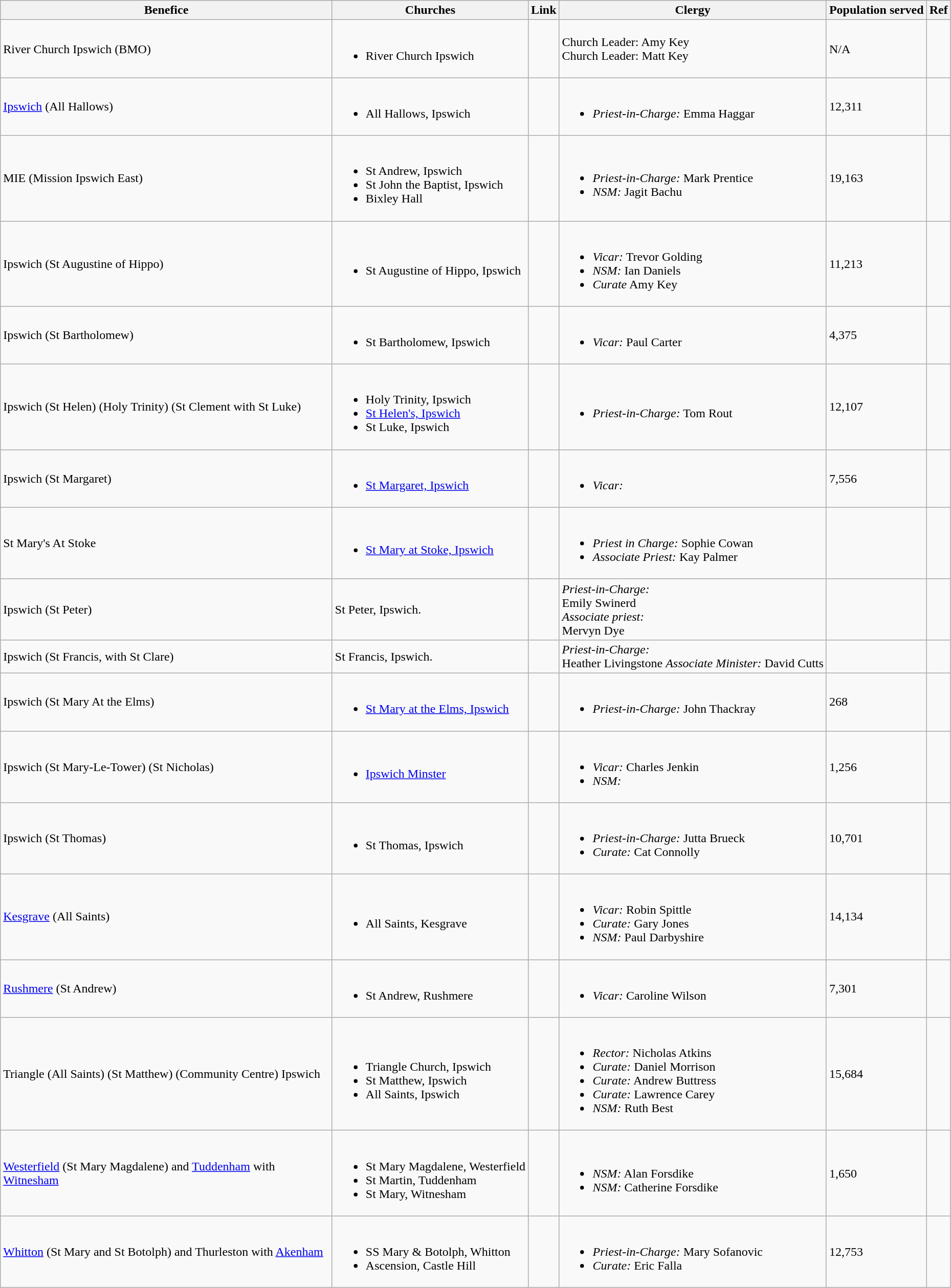<table class="wikitable">
<tr>
<th width="425">Benefice</th>
<th>Churches</th>
<th>Link</th>
<th>Clergy</th>
<th>Population served</th>
<th>Ref</th>
</tr>
<tr>
<td>River Church Ipswich (BMO)</td>
<td><br><ul><li>River Church Ipswich</li></ul></td>
<td></td>
<td>Church Leader: Amy Key<br>Church Leader: Matt Key</td>
<td>N/A</td>
<td></td>
</tr>
<tr>
<td><a href='#'>Ipswich</a> (All Hallows)</td>
<td><br><ul><li>All Hallows, Ipswich</li></ul></td>
<td> </td>
<td><br><ul><li><em>Priest-in-Charge:</em> Emma Haggar</li></ul></td>
<td>12,311</td>
<td></td>
</tr>
<tr>
<td>MIE (Mission Ipswich East)</td>
<td><br><ul><li>St Andrew, Ipswich</li><li>St John the Baptist, Ipswich</li><li>Bixley Hall</li></ul></td>
<td></td>
<td><br><ul><li><em>Priest-in-Charge:</em> Mark Prentice</li><li><em>NSM:</em> Jagit Bachu</li></ul></td>
<td>19,163</td>
<td></td>
</tr>
<tr>
<td>Ipswich (St Augustine of Hippo)</td>
<td><br><ul><li>St Augustine of Hippo, Ipswich</li></ul></td>
<td></td>
<td><br><ul><li><em>Vicar:</em> Trevor Golding</li><li><em>NSM:</em> Ian Daniels</li><li><em>Curate</em> Amy Key</li></ul></td>
<td>11,213</td>
<td></td>
</tr>
<tr>
<td>Ipswich (St Bartholomew)</td>
<td><br><ul><li>St Bartholomew, Ipswich</li></ul></td>
<td></td>
<td><br><ul><li><em>Vicar:</em> Paul Carter</li></ul></td>
<td>4,375</td>
<td></td>
</tr>
<tr>
<td>Ipswich (St Helen) (Holy Trinity) (St Clement with St Luke)</td>
<td><br><ul><li>Holy Trinity, Ipswich</li><li><a href='#'>St Helen's, Ipswich</a></li><li>St Luke, Ipswich</li></ul></td>
<td></td>
<td><br><ul><li><em>Priest-in-Charge:</em> Tom Rout</li></ul></td>
<td>12,107</td>
<td></td>
</tr>
<tr>
<td>Ipswich (St Margaret)</td>
<td><br><ul><li><a href='#'>St Margaret, Ipswich</a></li></ul></td>
<td></td>
<td><br><ul><li><em>Vicar:</em></li></ul></td>
<td>7,556</td>
<td></td>
</tr>
<tr>
<td>St Mary's At Stoke</td>
<td><br><ul><li><a href='#'>St Mary at Stoke, Ipswich</a></li></ul></td>
<td> </td>
<td><br><ul><li><em>Priest in Charge:</em> Sophie Cowan</li><li><em>Associate Priest:</em> Kay Palmer</li></ul></td>
<td></td>
<td></td>
</tr>
<tr>
<td>Ipswich (St Peter)</td>
<td>St Peter, Ipswich.</td>
<td></td>
<td><em>Priest-in-Charge:</em><br>Emily Swinerd<br><em>Associate priest:</em><br>Mervyn Dye</td>
<td></td>
<td></td>
</tr>
<tr>
<td>Ipswich (St Francis, with St Clare)</td>
<td>St Francis, Ipswich.</td>
<td></td>
<td><em>Priest-in-Charge:</em><br>Heather Livingstone 
<em>Associate Minister:</em>
David Cutts</td>
<td></td>
<td></td>
</tr>
<tr>
<td>Ipswich (St Mary At the Elms)</td>
<td><br><ul><li><a href='#'>St Mary at the Elms, Ipswich</a></li></ul></td>
<td></td>
<td><br><ul><li><em>Priest-in-Charge:</em> John Thackray</li></ul></td>
<td>268</td>
<td></td>
</tr>
<tr>
<td>Ipswich (St Mary-Le-Tower) (St Nicholas)</td>
<td><br><ul><li><a href='#'>Ipswich Minster</a></li></ul></td>
<td></td>
<td><br><ul><li><em>Vicar:</em> Charles Jenkin</li><li><em>NSM:</em></li></ul></td>
<td>1,256</td>
<td></td>
</tr>
<tr>
<td>Ipswich (St Thomas)</td>
<td><br><ul><li>St Thomas, Ipswich</li></ul></td>
<td></td>
<td><br><ul><li><em>Priest-in-Charge:</em> Jutta Brueck</li><li><em>Curate:</em> Cat Connolly</li></ul></td>
<td>10,701</td>
<td></td>
</tr>
<tr>
<td><a href='#'>Kesgrave</a> (All Saints)</td>
<td><br><ul><li>All Saints, Kesgrave</li></ul></td>
<td> </td>
<td><br><ul><li><em>Vicar:</em> Robin Spittle</li><li><em>Curate:</em> Gary Jones</li><li><em>NSM:</em> Paul Darbyshire</li></ul></td>
<td>14,134</td>
<td></td>
</tr>
<tr>
<td><a href='#'>Rushmere</a> (St Andrew)</td>
<td><br><ul><li>St Andrew, Rushmere</li></ul></td>
<td></td>
<td><br><ul><li><em>Vicar:</em> Caroline Wilson</li></ul></td>
<td>7,301</td>
<td></td>
</tr>
<tr>
<td>Triangle (All Saints) (St Matthew) (Community Centre) Ipswich</td>
<td><br><ul><li>Triangle Church, Ipswich</li><li>St Matthew, Ipswich</li><li>All Saints, Ipswich</li></ul></td>
<td></td>
<td><br><ul><li><em>Rector:</em> Nicholas Atkins</li><li><em>Curate:</em> Daniel Morrison</li><li><em>Curate:</em> Andrew Buttress</li><li><em>Curate:</em> Lawrence Carey</li><li><em>NSM:</em> Ruth Best</li></ul></td>
<td>15,684</td>
<td></td>
</tr>
<tr>
<td><a href='#'>Westerfield</a> (St Mary Magdalene) and <a href='#'>Tuddenham</a> with <a href='#'>Witnesham</a></td>
<td><br><ul><li>St Mary Magdalene, Westerfield</li><li>St Martin, Tuddenham</li><li>St Mary, Witnesham</li></ul></td>
<td></td>
<td><br><ul><li><em>NSM:</em> Alan Forsdike</li><li><em>NSM:</em> Catherine Forsdike</li></ul></td>
<td>1,650</td>
<td></td>
</tr>
<tr>
<td><a href='#'>Whitton</a> (St Mary and St Botolph) and Thurleston with <a href='#'>Akenham</a></td>
<td><br><ul><li>SS Mary & Botolph, Whitton</li><li>Ascension, Castle Hill</li></ul></td>
<td></td>
<td><br><ul><li><em>Priest-in-Charge:</em> Mary Sofanovic</li><li><em>Curate:</em> Eric Falla</li></ul></td>
<td>12,753</td>
<td></td>
</tr>
</table>
